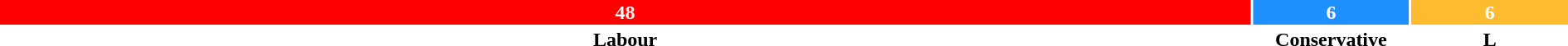<table style="width:100%; text-align:center;">
<tr style="color:white;">
<td style="background:red; width:80%;"><strong>48</strong></td>
<td style="background:dodgerblue; width:10%;"><strong>6</strong></td>
<td style="background:#FDBB30; width:10%;"><strong>6</strong></td>
</tr>
<tr>
<td><span><strong>Labour</strong></span></td>
<td><span><strong>Conservative</strong></span></td>
<td><span><strong>L</strong></span></td>
</tr>
</table>
